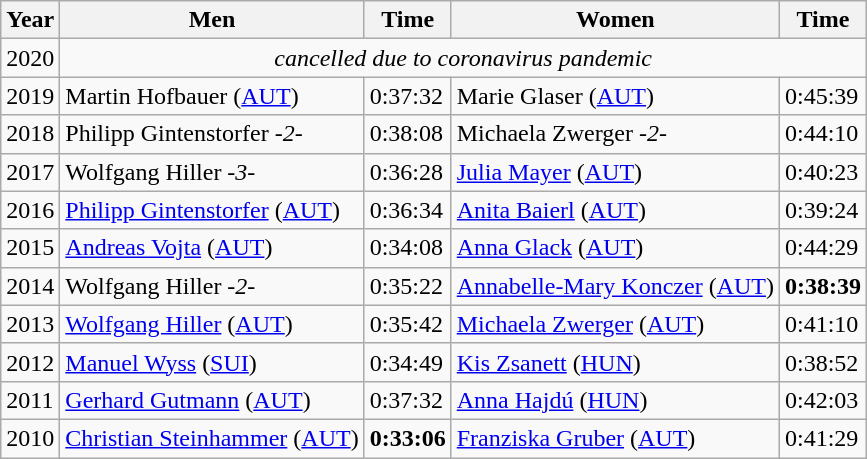<table class="wikitable sortable">
<tr>
<th>Year</th>
<th>Men</th>
<th>Time</th>
<th>Women</th>
<th>Time</th>
</tr>
<tr>
<td>2020</td>
<td colspan="4" align="center" data-sort-value=""><em>cancelled due to coronavirus pandemic</em></td>
</tr>
<tr>
<td>2019</td>
<td>Martin Hofbauer (<a href='#'>AUT</a>)</td>
<td>0:37:32</td>
<td>Marie Glaser (<a href='#'>AUT</a>)</td>
<td>0:45:39</td>
</tr>
<tr>
<td>2018</td>
<td>Philipp Gintenstorfer <em>-2-</em></td>
<td>0:38:08</td>
<td>Michaela Zwerger <em>-2-</em></td>
<td>0:44:10</td>
</tr>
<tr>
<td>2017</td>
<td>Wolfgang Hiller <em>-3-</em></td>
<td>0:36:28</td>
<td><a href='#'>Julia Mayer</a> (<a href='#'>AUT</a>)</td>
<td>0:40:23</td>
</tr>
<tr>
<td>2016</td>
<td><a href='#'>Philipp Gintenstorfer</a> (<a href='#'>AUT</a>)</td>
<td>0:36:34</td>
<td><a href='#'>Anita Baierl</a> (<a href='#'>AUT</a>)</td>
<td>0:39:24</td>
</tr>
<tr>
<td>2015</td>
<td><a href='#'>Andreas Vojta</a> (<a href='#'>AUT</a>)</td>
<td>0:34:08</td>
<td><a href='#'>Anna Glack</a> (<a href='#'>AUT</a>)</td>
<td>0:44:29</td>
</tr>
<tr>
<td>2014</td>
<td>Wolfgang Hiller <em>-2-</em></td>
<td>0:35:22</td>
<td><a href='#'>Annabelle-Mary Konczer</a> (<a href='#'>AUT</a>)</td>
<td><strong>0:38:39</strong></td>
</tr>
<tr>
<td>2013</td>
<td><a href='#'>Wolfgang Hiller</a> (<a href='#'>AUT</a>)</td>
<td>0:35:42</td>
<td><a href='#'>Michaela Zwerger</a> (<a href='#'>AUT</a>)</td>
<td>0:41:10</td>
</tr>
<tr>
<td>2012</td>
<td><a href='#'>Manuel Wyss</a> (<a href='#'>SUI</a>)</td>
<td>0:34:49</td>
<td><a href='#'>Kis Zsanett</a> (<a href='#'>HUN</a>)</td>
<td>0:38:52</td>
</tr>
<tr>
<td>2011</td>
<td><a href='#'>Gerhard Gutmann</a> (<a href='#'>AUT</a>)</td>
<td>0:37:32</td>
<td><a href='#'>Anna Hajdú</a> (<a href='#'>HUN</a>)</td>
<td>0:42:03</td>
</tr>
<tr>
<td>2010</td>
<td><a href='#'>Christian Steinhammer</a> (<a href='#'>AUT</a>)</td>
<td><strong>0:33:06</strong></td>
<td><a href='#'>Franziska Gruber</a> (<a href='#'>AUT</a>)</td>
<td>0:41:29</td>
</tr>
</table>
